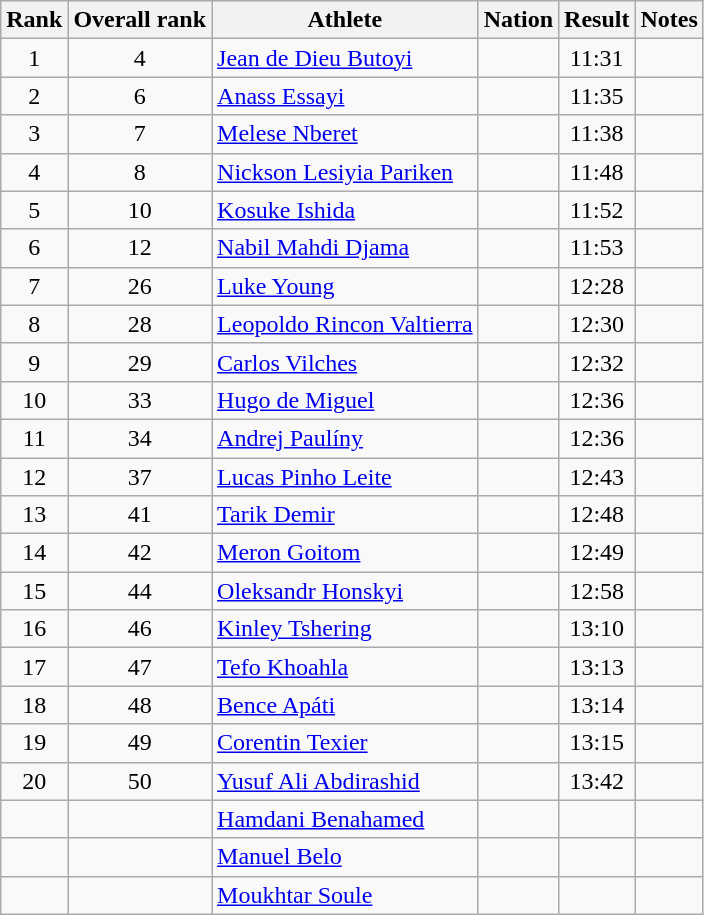<table class="wikitable sortable" style="text-align:center">
<tr>
<th>Rank</th>
<th>Overall rank</th>
<th>Athlete</th>
<th>Nation</th>
<th>Result</th>
<th>Notes</th>
</tr>
<tr>
<td>1</td>
<td>4</td>
<td align=left><a href='#'>Jean de Dieu Butoyi</a></td>
<td align=left></td>
<td>11:31</td>
<td></td>
</tr>
<tr>
<td>2</td>
<td>6</td>
<td align=left><a href='#'>Anass Essayi</a></td>
<td align=left></td>
<td>11:35</td>
<td></td>
</tr>
<tr>
<td>3</td>
<td>7</td>
<td align=left><a href='#'>Melese Nberet</a></td>
<td align=left></td>
<td>11:38</td>
<td></td>
</tr>
<tr>
<td>4</td>
<td>8</td>
<td align=left><a href='#'>Nickson Lesiyia Pariken</a></td>
<td align=left></td>
<td>11:48</td>
<td></td>
</tr>
<tr>
<td>5</td>
<td>10</td>
<td align=left><a href='#'>Kosuke Ishida</a></td>
<td align=left></td>
<td>11:52</td>
<td></td>
</tr>
<tr>
<td>6</td>
<td>12</td>
<td align=left><a href='#'>Nabil Mahdi Djama</a></td>
<td align=left></td>
<td>11:53</td>
<td></td>
</tr>
<tr>
<td>7</td>
<td>26</td>
<td align=left><a href='#'>Luke Young</a></td>
<td align=left></td>
<td>12:28</td>
<td></td>
</tr>
<tr>
<td>8</td>
<td>28</td>
<td align=left><a href='#'>Leopoldo Rincon Valtierra</a></td>
<td align=left></td>
<td>12:30</td>
<td></td>
</tr>
<tr>
<td>9</td>
<td>29</td>
<td align=left><a href='#'>Carlos Vilches</a></td>
<td align=left></td>
<td>12:32</td>
<td></td>
</tr>
<tr>
<td>10</td>
<td>33</td>
<td align=left><a href='#'>Hugo de Miguel</a></td>
<td align=left></td>
<td>12:36</td>
<td></td>
</tr>
<tr>
<td>11</td>
<td>34</td>
<td align=left><a href='#'>Andrej Paulíny</a></td>
<td align=left></td>
<td>12:36</td>
<td></td>
</tr>
<tr>
<td>12</td>
<td>37</td>
<td align=left><a href='#'>Lucas Pinho Leite</a></td>
<td align=left></td>
<td>12:43</td>
<td></td>
</tr>
<tr>
<td>13</td>
<td>41</td>
<td align=left><a href='#'>Tarik Demir</a></td>
<td align=left></td>
<td>12:48</td>
<td></td>
</tr>
<tr>
<td>14</td>
<td>42</td>
<td align=left><a href='#'>Meron Goitom</a></td>
<td align=left></td>
<td>12:49</td>
<td></td>
</tr>
<tr>
<td>15</td>
<td>44</td>
<td align=left><a href='#'>Oleksandr Honskyi</a></td>
<td align=left></td>
<td>12:58</td>
<td></td>
</tr>
<tr>
<td>16</td>
<td>46</td>
<td align=left><a href='#'>Kinley Tshering</a></td>
<td align=left></td>
<td>13:10</td>
<td></td>
</tr>
<tr>
<td>17</td>
<td>47</td>
<td align=left><a href='#'>Tefo Khoahla</a></td>
<td align=left></td>
<td>13:13</td>
<td></td>
</tr>
<tr>
<td>18</td>
<td>48</td>
<td align=left><a href='#'>Bence Apáti</a></td>
<td align=left></td>
<td>13:14</td>
<td></td>
</tr>
<tr>
<td>19</td>
<td>49</td>
<td align=left><a href='#'>Corentin Texier</a></td>
<td align=left></td>
<td>13:15</td>
<td></td>
</tr>
<tr>
<td>20</td>
<td>50</td>
<td align=left><a href='#'>Yusuf Ali Abdirashid</a></td>
<td align=left></td>
<td>13:42</td>
<td></td>
</tr>
<tr>
<td></td>
<td></td>
<td align=left><a href='#'>Hamdani Benahamed</a></td>
<td align=left></td>
<td></td>
<td></td>
</tr>
<tr>
<td></td>
<td></td>
<td align=left><a href='#'>Manuel Belo</a></td>
<td align=left></td>
<td></td>
<td></td>
</tr>
<tr>
<td></td>
<td></td>
<td align=left><a href='#'>Moukhtar Soule</a></td>
<td align=left></td>
<td></td>
<td></td>
</tr>
</table>
